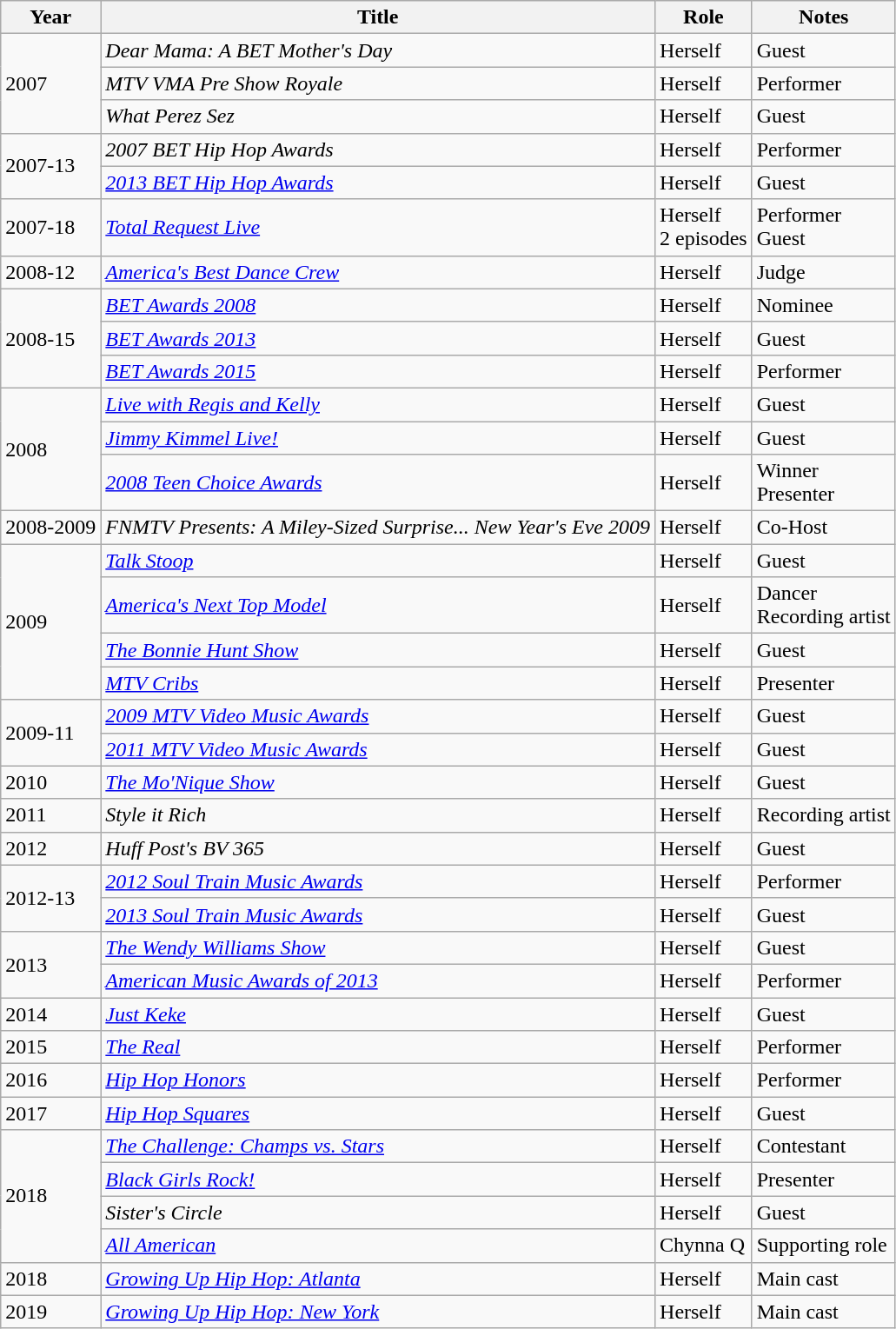<table class="wikitable plainrowheaders sortable" style="margin-right: 0;">
<tr>
<th scope="col">Year</th>
<th scope="col">Title</th>
<th scope="col">Role</th>
<th scope="col" class="unsortable">Notes</th>
</tr>
<tr>
<td rowspan="3">2007</td>
<td><em>Dear Mama: A BET Mother's Day</em></td>
<td>Herself</td>
<td>Guest</td>
</tr>
<tr>
<td><em>MTV VMA Pre Show Royale</em></td>
<td>Herself</td>
<td>Performer</td>
</tr>
<tr>
<td><em>What Perez Sez</em></td>
<td>Herself</td>
<td>Guest</td>
</tr>
<tr>
<td rowspan="2">2007-13</td>
<td><em>2007 BET Hip Hop Awards</em></td>
<td>Herself</td>
<td>Performer</td>
</tr>
<tr>
<td><em><a href='#'>2013 BET Hip Hop Awards</a></em></td>
<td>Herself</td>
<td>Guest</td>
</tr>
<tr>
<td>2007-18</td>
<td><em><a href='#'>Total Request Live</a></em></td>
<td>Herself <br>2 episodes</td>
<td>Performer<br>Guest</td>
</tr>
<tr>
<td>2008-12</td>
<td><em><a href='#'>America's Best Dance Crew</a></em></td>
<td>Herself</td>
<td>Judge</td>
</tr>
<tr>
<td rowspan="3">2008-15</td>
<td><em><a href='#'>BET Awards 2008</a></em></td>
<td>Herself</td>
<td>Nominee</td>
</tr>
<tr>
<td><em><a href='#'>BET Awards 2013</a></em></td>
<td>Herself</td>
<td>Guest</td>
</tr>
<tr>
<td><em><a href='#'>BET Awards 2015</a></em></td>
<td>Herself</td>
<td>Performer</td>
</tr>
<tr>
<td rowspan="3">2008</td>
<td><em><a href='#'>Live with Regis and Kelly</a></em></td>
<td>Herself</td>
<td>Guest</td>
</tr>
<tr>
<td><em><a href='#'>Jimmy Kimmel Live!</a></em></td>
<td>Herself</td>
<td>Guest</td>
</tr>
<tr>
<td><em><a href='#'>2008 Teen Choice Awards</a></em></td>
<td>Herself</td>
<td>Winner<br>Presenter</td>
</tr>
<tr>
<td>2008-2009</td>
<td><em>FNMTV Presents: A Miley-Sized Surprise... New Year's Eve 2009</em></td>
<td>Herself</td>
<td>Co-Host</td>
</tr>
<tr>
<td rowspan="4">2009</td>
<td><em><a href='#'>Talk Stoop</a></em></td>
<td>Herself</td>
<td>Guest</td>
</tr>
<tr>
<td><em><a href='#'>America's Next Top Model</a></em></td>
<td>Herself</td>
<td>Dancer<br>Recording artist</td>
</tr>
<tr>
<td><em><a href='#'>The Bonnie Hunt Show</a></em></td>
<td>Herself</td>
<td>Guest</td>
</tr>
<tr>
<td><em><a href='#'>MTV Cribs</a></em></td>
<td>Herself</td>
<td>Presenter</td>
</tr>
<tr>
<td rowspan="2">2009-11</td>
<td><em><a href='#'>2009 MTV Video Music Awards</a></em></td>
<td>Herself</td>
<td>Guest</td>
</tr>
<tr>
<td><em><a href='#'>2011 MTV Video Music Awards</a></em></td>
<td>Herself</td>
<td>Guest</td>
</tr>
<tr>
<td>2010</td>
<td><em><a href='#'>The Mo'Nique Show</a></em></td>
<td>Herself</td>
<td>Guest</td>
</tr>
<tr>
<td>2011</td>
<td><em>Style it Rich</em></td>
<td>Herself</td>
<td>Recording artist</td>
</tr>
<tr>
<td>2012</td>
<td><em>Huff Post's BV 365</em></td>
<td>Herself</td>
<td>Guest</td>
</tr>
<tr>
<td rowspan="2">2012-13</td>
<td><em><a href='#'>2012 Soul Train Music Awards</a></em></td>
<td>Herself</td>
<td>Performer</td>
</tr>
<tr>
<td><em><a href='#'>2013 Soul Train Music Awards</a></em></td>
<td>Herself</td>
<td>Guest</td>
</tr>
<tr>
<td rowspan="2">2013</td>
<td><em><a href='#'>The Wendy Williams Show</a></em></td>
<td>Herself</td>
<td>Guest</td>
</tr>
<tr>
<td><em><a href='#'>American Music Awards of 2013</a></em></td>
<td>Herself</td>
<td>Performer</td>
</tr>
<tr>
<td>2014</td>
<td><em><a href='#'>Just Keke</a></em></td>
<td>Herself</td>
<td>Guest</td>
</tr>
<tr>
<td>2015</td>
<td><em><a href='#'>The Real</a></em></td>
<td>Herself</td>
<td>Performer</td>
</tr>
<tr>
<td>2016</td>
<td><em><a href='#'>Hip Hop Honors</a></em></td>
<td>Herself</td>
<td>Performer</td>
</tr>
<tr>
<td>2017</td>
<td><em><a href='#'>Hip Hop Squares</a></em></td>
<td>Herself</td>
<td>Guest</td>
</tr>
<tr>
<td rowspan="4">2018</td>
<td><em><a href='#'>The Challenge: Champs vs. Stars</a></em></td>
<td>Herself</td>
<td>Contestant</td>
</tr>
<tr>
<td><em><a href='#'>Black Girls Rock!</a></em></td>
<td>Herself</td>
<td>Presenter</td>
</tr>
<tr>
<td><em>Sister's Circle</em></td>
<td>Herself</td>
<td>Guest</td>
</tr>
<tr>
<td><em><a href='#'>All American</a></em></td>
<td>Chynna Q</td>
<td>Supporting role</td>
</tr>
<tr>
<td>2018</td>
<td><em><a href='#'>Growing Up Hip Hop: Atlanta</a></em></td>
<td>Herself</td>
<td>Main cast</td>
</tr>
<tr>
<td>2019</td>
<td><em><a href='#'>Growing Up Hip Hop: New York</a></em></td>
<td>Herself</td>
<td>Main cast</td>
</tr>
</table>
